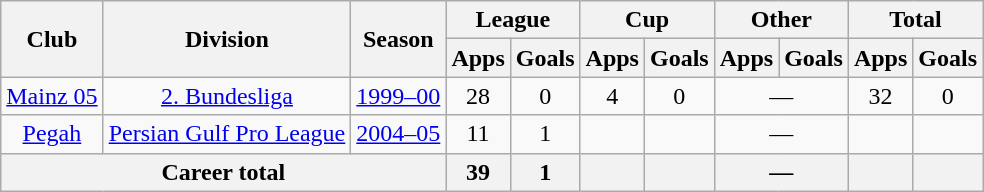<table class="wikitable" style="text-align: center;">
<tr>
<th rowspan="2">Club</th>
<th rowspan="2">Division</th>
<th rowspan="2">Season</th>
<th colspan="2">League</th>
<th colspan="2">Cup</th>
<th colspan="2">Other</th>
<th colspan="2">Total</th>
</tr>
<tr>
<th>Apps</th>
<th>Goals</th>
<th>Apps</th>
<th>Goals</th>
<th>Apps</th>
<th>Goals</th>
<th>Apps</th>
<th>Goals</th>
</tr>
<tr>
<td><a href='#'>Mainz 05</a></td>
<td><a href='#'>2. Bundesliga</a></td>
<td><a href='#'>1999–00</a></td>
<td>28</td>
<td>0</td>
<td>4</td>
<td>0</td>
<td colspan=2>—</td>
<td>32</td>
<td>0</td>
</tr>
<tr>
<td><a href='#'>Pegah</a></td>
<td><a href='#'>Persian Gulf Pro League</a></td>
<td><a href='#'>2004–05</a></td>
<td>11</td>
<td>1</td>
<td></td>
<td></td>
<td colspan=2>—</td>
<td></td>
<td></td>
</tr>
<tr>
<th colspan=3>Career total</th>
<th>39</th>
<th>1</th>
<th></th>
<th></th>
<th colspan=2>—</th>
<th></th>
<th></th>
</tr>
</table>
